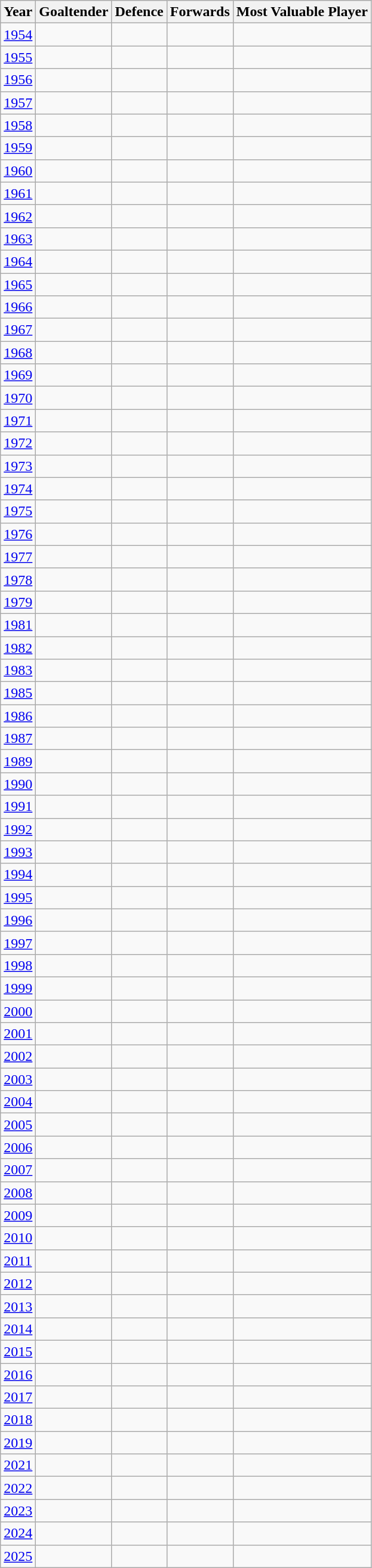<table class="wikitable">
<tr>
<th>Year</th>
<th>Goaltender</th>
<th>Defence</th>
<th>Forwards</th>
<th>Most Valuable Player</th>
</tr>
<tr>
<td><a href='#'>1954</a></td>
<td></td>
<td></td>
<td></td>
<td></td>
</tr>
<tr>
<td><a href='#'>1955</a></td>
<td></td>
<td></td>
<td></td>
<td></td>
</tr>
<tr>
<td><a href='#'>1956</a></td>
<td></td>
<td></td>
<td></td>
<td></td>
</tr>
<tr>
<td><a href='#'>1957</a></td>
<td></td>
<td></td>
<td></td>
<td></td>
</tr>
<tr>
<td><a href='#'>1958</a></td>
<td></td>
<td></td>
<td></td>
<td></td>
</tr>
<tr>
<td><a href='#'>1959</a></td>
<td></td>
<td></td>
<td></td>
<td></td>
</tr>
<tr>
<td><a href='#'>1960</a></td>
<td></td>
<td></td>
<td></td>
<td></td>
</tr>
<tr>
<td><a href='#'>1961</a></td>
<td></td>
<td></td>
<td></td>
<td></td>
</tr>
<tr>
<td><a href='#'>1962</a></td>
<td></td>
<td></td>
<td></td>
<td></td>
</tr>
<tr>
<td><a href='#'>1963</a></td>
<td></td>
<td></td>
<td></td>
<td></td>
</tr>
<tr>
<td><a href='#'>1964</a></td>
<td></td>
<td></td>
<td></td>
<td></td>
</tr>
<tr>
<td><a href='#'>1965</a></td>
<td></td>
<td></td>
<td></td>
<td></td>
</tr>
<tr>
<td><a href='#'>1966</a></td>
<td></td>
<td></td>
<td></td>
<td></td>
</tr>
<tr>
<td><a href='#'>1967</a></td>
<td></td>
<td></td>
<td></td>
<td></td>
</tr>
<tr>
<td><a href='#'>1968</a></td>
<td></td>
<td></td>
<td></td>
<td></td>
</tr>
<tr>
<td><a href='#'>1969</a></td>
<td></td>
<td></td>
<td></td>
<td></td>
</tr>
<tr>
<td><a href='#'>1970</a></td>
<td></td>
<td></td>
<td></td>
<td></td>
</tr>
<tr>
<td><a href='#'>1971</a></td>
<td></td>
<td></td>
<td></td>
<td></td>
</tr>
<tr>
<td><a href='#'>1972</a></td>
<td></td>
<td></td>
<td></td>
<td></td>
</tr>
<tr>
<td><a href='#'>1973</a></td>
<td></td>
<td></td>
<td></td>
<td></td>
</tr>
<tr>
<td><a href='#'>1974</a></td>
<td></td>
<td></td>
<td></td>
<td></td>
</tr>
<tr>
<td><a href='#'>1975</a></td>
<td></td>
<td></td>
<td></td>
<td></td>
</tr>
<tr>
<td><a href='#'>1976</a></td>
<td></td>
<td></td>
<td></td>
<td></td>
</tr>
<tr>
<td><a href='#'>1977</a></td>
<td></td>
<td></td>
<td></td>
<td></td>
</tr>
<tr>
<td><a href='#'>1978</a></td>
<td></td>
<td></td>
<td></td>
<td></td>
</tr>
<tr>
<td><a href='#'>1979</a></td>
<td></td>
<td></td>
<td></td>
<td></td>
</tr>
<tr>
<td><a href='#'>1981</a></td>
<td></td>
<td></td>
<td></td>
<td></td>
</tr>
<tr>
<td><a href='#'>1982</a></td>
<td></td>
<td></td>
<td></td>
<td></td>
</tr>
<tr>
<td><a href='#'>1983</a></td>
<td></td>
<td></td>
<td></td>
<td></td>
</tr>
<tr>
<td><a href='#'>1985</a></td>
<td></td>
<td></td>
<td></td>
<td></td>
</tr>
<tr>
<td><a href='#'>1986</a></td>
<td></td>
<td></td>
<td></td>
<td></td>
</tr>
<tr>
<td><a href='#'>1987</a></td>
<td></td>
<td></td>
<td></td>
<td></td>
</tr>
<tr>
<td><a href='#'>1989</a></td>
<td></td>
<td></td>
<td></td>
<td></td>
</tr>
<tr>
<td><a href='#'>1990</a></td>
<td></td>
<td></td>
<td></td>
<td></td>
</tr>
<tr>
<td><a href='#'>1991</a></td>
<td></td>
<td></td>
<td></td>
<td></td>
</tr>
<tr>
<td><a href='#'>1992</a></td>
<td></td>
<td></td>
<td></td>
<td></td>
</tr>
<tr>
<td><a href='#'>1993</a></td>
<td></td>
<td></td>
<td></td>
<td></td>
</tr>
<tr>
<td><a href='#'>1994</a></td>
<td></td>
<td></td>
<td></td>
<td></td>
</tr>
<tr>
<td><a href='#'>1995</a></td>
<td></td>
<td></td>
<td></td>
<td></td>
</tr>
<tr>
<td><a href='#'>1996</a></td>
<td></td>
<td></td>
<td></td>
<td></td>
</tr>
<tr>
<td><a href='#'>1997</a></td>
<td></td>
<td></td>
<td></td>
<td></td>
</tr>
<tr>
<td><a href='#'>1998</a></td>
<td></td>
<td></td>
<td></td>
<td></td>
</tr>
<tr>
<td><a href='#'>1999</a></td>
<td></td>
<td></td>
<td></td>
<td></td>
</tr>
<tr>
<td><a href='#'>2000</a></td>
<td></td>
<td></td>
<td></td>
<td></td>
</tr>
<tr>
<td><a href='#'>2001</a></td>
<td></td>
<td></td>
<td></td>
<td></td>
</tr>
<tr>
<td><a href='#'>2002</a></td>
<td></td>
<td></td>
<td></td>
<td></td>
</tr>
<tr>
<td><a href='#'>2003</a></td>
<td></td>
<td></td>
<td></td>
<td></td>
</tr>
<tr>
<td><a href='#'>2004</a></td>
<td></td>
<td></td>
<td></td>
<td></td>
</tr>
<tr>
<td><a href='#'>2005</a></td>
<td></td>
<td></td>
<td></td>
<td></td>
</tr>
<tr>
<td><a href='#'>2006</a></td>
<td></td>
<td></td>
<td></td>
<td></td>
</tr>
<tr>
<td><a href='#'>2007</a></td>
<td></td>
<td></td>
<td></td>
<td></td>
</tr>
<tr>
<td><a href='#'>2008</a></td>
<td></td>
<td></td>
<td></td>
<td></td>
</tr>
<tr>
<td><a href='#'>2009</a></td>
<td></td>
<td></td>
<td></td>
<td></td>
</tr>
<tr>
<td><a href='#'>2010</a></td>
<td></td>
<td></td>
<td></td>
<td></td>
</tr>
<tr>
<td><a href='#'>2011</a></td>
<td></td>
<td></td>
<td></td>
<td></td>
</tr>
<tr>
<td><a href='#'>2012</a></td>
<td></td>
<td></td>
<td></td>
<td></td>
</tr>
<tr>
<td><a href='#'>2013</a></td>
<td></td>
<td></td>
<td></td>
<td></td>
</tr>
<tr>
<td><a href='#'>2014</a></td>
<td></td>
<td></td>
<td></td>
<td></td>
</tr>
<tr>
<td><a href='#'>2015</a></td>
<td></td>
<td></td>
<td></td>
<td></td>
</tr>
<tr>
<td><a href='#'>2016</a></td>
<td></td>
<td></td>
<td></td>
<td></td>
</tr>
<tr>
<td><a href='#'>2017</a></td>
<td></td>
<td></td>
<td></td>
<td></td>
</tr>
<tr>
<td><a href='#'>2018</a></td>
<td></td>
<td></td>
<td></td>
<td></td>
</tr>
<tr>
<td><a href='#'>2019</a></td>
<td></td>
<td></td>
<td></td>
<td></td>
</tr>
<tr>
<td><a href='#'>2021</a></td>
<td></td>
<td></td>
<td></td>
<td></td>
</tr>
<tr>
<td><a href='#'>2022</a></td>
<td></td>
<td></td>
<td></td>
<td></td>
</tr>
<tr>
<td><a href='#'>2023</a></td>
<td></td>
<td></td>
<td></td>
<td></td>
</tr>
<tr>
<td><a href='#'>2024</a></td>
<td></td>
<td></td>
<td></td>
<td></td>
</tr>
<tr>
<td><a href='#'>2025</a></td>
<td></td>
<td></td>
<td></td>
<td></td>
</tr>
</table>
